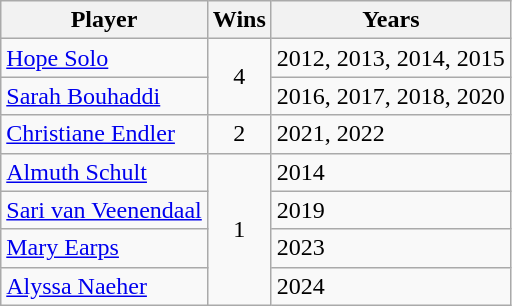<table class="wikitable sortable">
<tr>
<th>Player</th>
<th>Wins</th>
<th>Years</th>
</tr>
<tr>
<td> <a href='#'>Hope Solo</a></td>
<td rowspan="2" align="center">4</td>
<td>2012, 2013, 2014, 2015</td>
</tr>
<tr>
<td> <a href='#'>Sarah Bouhaddi</a></td>
<td>2016, 2017, 2018, 2020</td>
</tr>
<tr>
<td> <a href='#'>Christiane Endler</a></td>
<td align="center">2</td>
<td>2021, 2022</td>
</tr>
<tr>
<td> <a href='#'>Almuth Schult</a></td>
<td rowspan="4" align="center">1</td>
<td>2014</td>
</tr>
<tr>
<td> <a href='#'>Sari van Veenendaal</a></td>
<td>2019</td>
</tr>
<tr>
<td> <a href='#'>Mary Earps</a></td>
<td>2023</td>
</tr>
<tr>
<td> <a href='#'>Alyssa Naeher</a></td>
<td>2024</td>
</tr>
</table>
